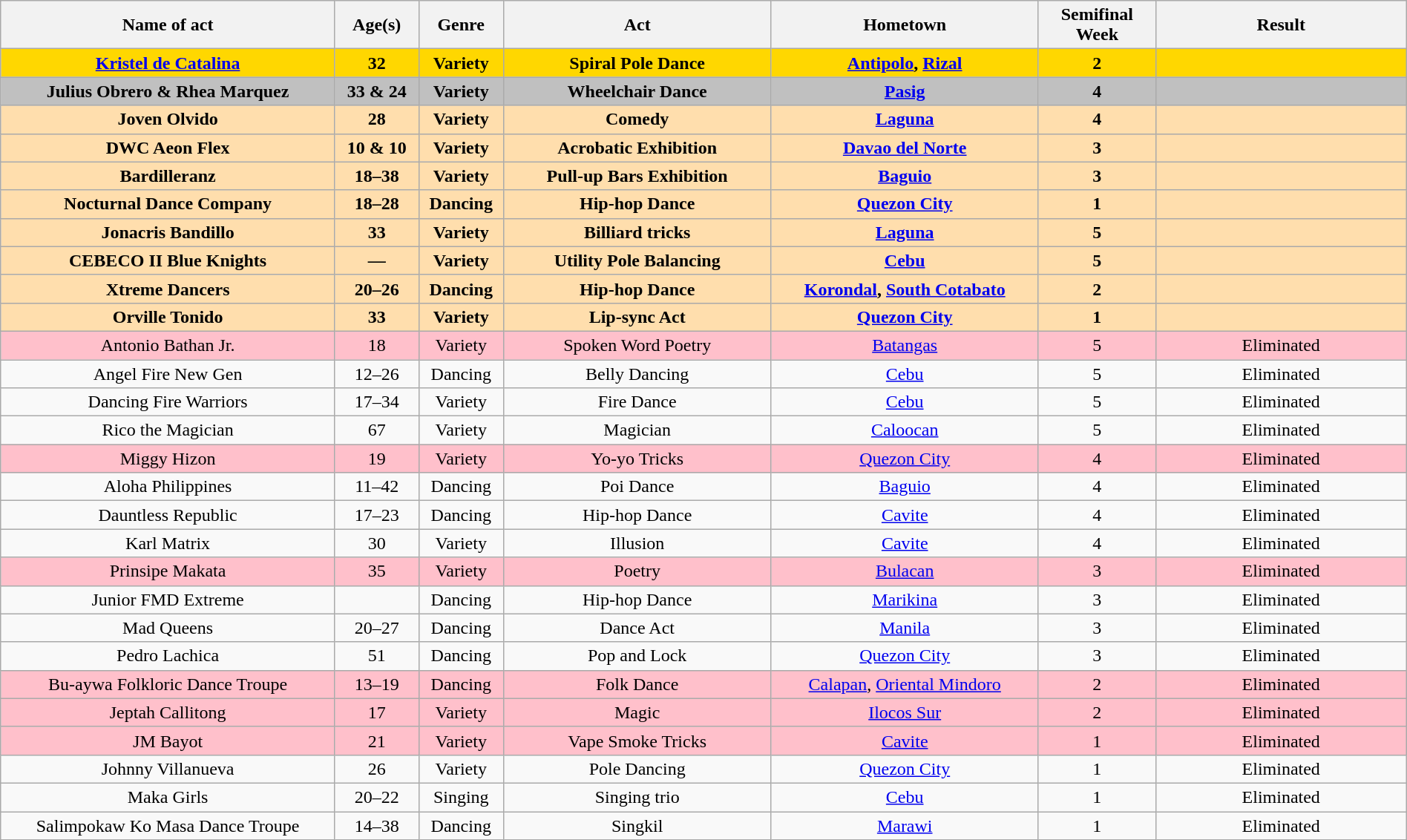<table class="wikitable sortable" style="width:100%; text-align:center;">
<tr>
<th style="width:20%;">Name of act</th>
<th data-sort-type="number" style="width:05%">Age(s)</th>
<th style="width:05%">Genre</th>
<th style="width:16%">Act</th>
<th style="width:16%">Hometown</th>
<th style="width:07%">Semifinal Week</th>
<th style="width:15%">Result<br></th>
</tr>
<tr style="background:gold;">
<td><strong><a href='#'>Kristel de Catalina</a> </strong></td>
<td><strong>32</strong></td>
<td><strong>Variety</strong></td>
<td><strong>Spiral Pole Dance</strong></td>
<td><strong><a href='#'>Antipolo</a>, <a href='#'>Rizal</a></strong></td>
<td><strong>2</strong></td>
<td><strong></strong></td>
</tr>
<tr style="background:silver;">
<td><strong>Julius Obrero & Rhea Marquez </strong></td>
<td><strong>33 & 24</strong></td>
<td><strong>Variety</strong></td>
<td><strong>Wheelchair Dance</strong></td>
<td><strong><a href='#'>Pasig</a></strong></td>
<td><strong>4</strong></td>
<td><strong></strong></td>
</tr>
<tr style="background:navajowhite;">
<td><strong>Joven Olvido</strong></td>
<td><strong>28</strong></td>
<td><strong>Variety</strong></td>
<td><strong>Comedy</strong></td>
<td><strong><a href='#'>Laguna</a></strong></td>
<td><strong>4</strong></td>
<td><strong></strong></td>
</tr>
<tr style="background:navajowhite;">
<td><strong>DWC Aeon Flex </strong></td>
<td><strong>10 & 10</strong></td>
<td><strong>Variety</strong></td>
<td><strong>Acrobatic Exhibition</strong></td>
<td><strong><a href='#'>Davao del Norte</a></strong></td>
<td><strong>3</strong></td>
<td><strong></strong></td>
</tr>
<tr style="background:navajowhite;">
<td><strong>Bardilleranz </strong></td>
<td><strong>18–38</strong></td>
<td><strong>Variety</strong></td>
<td><strong>Pull-up Bars Exhibition</strong></td>
<td><strong><a href='#'>Baguio</a></strong></td>
<td><strong>3</strong></td>
<td><strong></strong></td>
</tr>
<tr style="background:navajowhite;">
<td><strong>Nocturnal Dance Company </strong></td>
<td><strong>18–28</strong></td>
<td><strong>Dancing</strong></td>
<td><strong>Hip-hop Dance</strong></td>
<td><strong><a href='#'>Quezon City</a></strong></td>
<td><strong>1</strong></td>
<td><strong></strong></td>
</tr>
<tr style="background:navajowhite;">
<td><strong>Jonacris Bandillo</strong></td>
<td><strong>33</strong></td>
<td><strong>Variety</strong></td>
<td><strong>Billiard tricks</strong></td>
<td><strong><a href='#'>Laguna</a></strong></td>
<td><strong>5</strong></td>
<td><strong></strong></td>
</tr>
<tr style="background:navajowhite;">
<td><strong>CEBECO II Blue Knights</strong></td>
<td><strong>—</strong></td>
<td><strong>Variety</strong></td>
<td><strong>Utility Pole Balancing</strong></td>
<td><strong><a href='#'>Cebu</a></strong></td>
<td><strong>5</strong></td>
<td><strong></strong></td>
</tr>
<tr style="background:navajowhite;">
<td><strong>Xtreme Dancers</strong></td>
<td><strong>20–26</strong></td>
<td><strong>Dancing</strong></td>
<td><strong>Hip-hop Dance</strong></td>
<td><strong><a href='#'>Korondal</a>, <a href='#'>South Cotabato</a></strong></td>
<td><strong>2</strong></td>
<td><strong></strong></td>
</tr>
<tr style="background:navajowhite;">
<td><strong>Orville Tonido</strong></td>
<td><strong>33</strong></td>
<td><strong>Variety</strong></td>
<td><strong>Lip-sync Act</strong></td>
<td><strong><a href='#'>Quezon City</a></strong></td>
<td><strong>1</strong></td>
<td><strong></strong><br></td>
</tr>
<tr style="background:pink;">
<td>Antonio Bathan Jr.</td>
<td>18</td>
<td>Variety</td>
<td>Spoken Word Poetry</td>
<td><a href='#'>Batangas</a></td>
<td>5</td>
<td>Eliminated</td>
</tr>
<tr>
<td>Angel Fire New Gen</td>
<td>12–26</td>
<td>Dancing</td>
<td>Belly Dancing</td>
<td><a href='#'>Cebu</a></td>
<td>5</td>
<td>Eliminated</td>
</tr>
<tr>
<td>Dancing Fire Warriors</td>
<td>17–34</td>
<td>Variety</td>
<td>Fire Dance</td>
<td><a href='#'>Cebu</a></td>
<td>5</td>
<td>Eliminated</td>
</tr>
<tr>
<td>Rico the Magician</td>
<td>67</td>
<td>Variety</td>
<td>Magician</td>
<td><a href='#'>Caloocan</a></td>
<td>5</td>
<td>Eliminated</td>
</tr>
<tr style="background:pink;">
<td>Miggy Hizon</td>
<td>19</td>
<td>Variety</td>
<td>Yo-yo Tricks</td>
<td><a href='#'>Quezon City</a></td>
<td>4</td>
<td>Eliminated</td>
</tr>
<tr>
<td>Aloha Philippines</td>
<td>11–42</td>
<td>Dancing</td>
<td>Poi Dance</td>
<td><a href='#'>Baguio</a></td>
<td>4</td>
<td>Eliminated</td>
</tr>
<tr>
<td>Dauntless Republic</td>
<td>17–23</td>
<td>Dancing</td>
<td>Hip-hop Dance</td>
<td><a href='#'>Cavite</a></td>
<td>4</td>
<td>Eliminated</td>
</tr>
<tr>
<td>Karl Matrix</td>
<td>30</td>
<td>Variety</td>
<td>Illusion</td>
<td><a href='#'>Cavite</a></td>
<td>4</td>
<td>Eliminated</td>
</tr>
<tr style="background:pink;">
<td>Prinsipe Makata</td>
<td>35</td>
<td>Variety</td>
<td>Poetry</td>
<td><a href='#'>Bulacan</a></td>
<td>3</td>
<td>Eliminated</td>
</tr>
<tr>
<td>Junior FMD Extreme</td>
<td></td>
<td>Dancing</td>
<td>Hip-hop Dance</td>
<td><a href='#'>Marikina</a></td>
<td>3</td>
<td>Eliminated</td>
</tr>
<tr>
<td>Mad Queens</td>
<td>20–27</td>
<td>Dancing</td>
<td>Dance Act</td>
<td><a href='#'>Manila</a></td>
<td>3</td>
<td>Eliminated</td>
</tr>
<tr>
<td>Pedro Lachica</td>
<td>51</td>
<td>Dancing</td>
<td>Pop and Lock</td>
<td><a href='#'>Quezon City</a></td>
<td>3</td>
<td>Eliminated</td>
</tr>
<tr style="background:pink;">
<td>Bu-aywa Folkloric Dance Troupe</td>
<td>13–19</td>
<td>Dancing</td>
<td>Folk Dance</td>
<td><a href='#'>Calapan</a>, <a href='#'>Oriental Mindoro</a></td>
<td>2</td>
<td>Eliminated</td>
</tr>
<tr style="background:pink;">
<td>Jeptah Callitong</td>
<td>17</td>
<td>Variety</td>
<td>Magic</td>
<td><a href='#'>Ilocos Sur</a></td>
<td>2</td>
<td>Eliminated</td>
</tr>
<tr style="background:pink;">
<td>JM Bayot</td>
<td>21</td>
<td>Variety</td>
<td>Vape Smoke Tricks</td>
<td><a href='#'>Cavite</a></td>
<td>1</td>
<td>Eliminated</td>
</tr>
<tr>
<td>Johnny Villanueva</td>
<td>26</td>
<td>Variety</td>
<td>Pole Dancing</td>
<td><a href='#'>Quezon City</a></td>
<td>1</td>
<td>Eliminated</td>
</tr>
<tr>
<td>Maka Girls</td>
<td>20–22</td>
<td>Singing</td>
<td>Singing trio</td>
<td><a href='#'>Cebu</a></td>
<td>1</td>
<td>Eliminated</td>
</tr>
<tr>
<td>Salimpokaw Ko Masa Dance Troupe</td>
<td>14–38</td>
<td>Dancing</td>
<td>Singkil</td>
<td><a href='#'>Marawi</a></td>
<td>1</td>
<td>Eliminated</td>
</tr>
</table>
